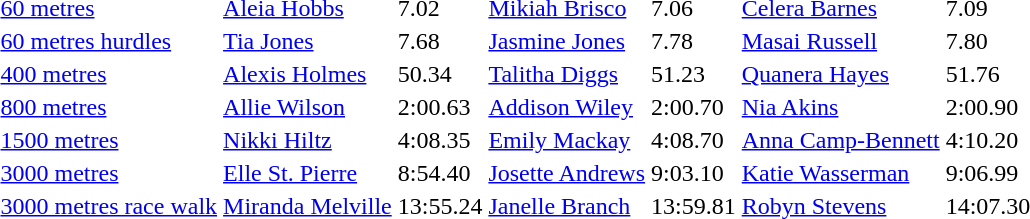<table>
<tr>
<td><a href='#'>60 metres</a></td>
<td><a href='#'>Aleia Hobbs</a></td>
<td>7.02</td>
<td><a href='#'>Mikiah Brisco</a></td>
<td>7.06</td>
<td><a href='#'>Celera Barnes</a></td>
<td>7.09</td>
</tr>
<tr>
<td><a href='#'>60 metres hurdles</a></td>
<td><a href='#'>Tia Jones</a></td>
<td>7.68</td>
<td><a href='#'>Jasmine Jones</a></td>
<td>7.78</td>
<td><a href='#'>Masai Russell</a></td>
<td>7.80</td>
</tr>
<tr>
<td><a href='#'>400 metres</a></td>
<td><a href='#'>Alexis Holmes</a></td>
<td>50.34</td>
<td><a href='#'>Talitha Diggs</a></td>
<td>51.23</td>
<td><a href='#'>Quanera Hayes</a></td>
<td>51.76</td>
</tr>
<tr>
<td><a href='#'>800 metres</a></td>
<td><a href='#'>Allie Wilson</a></td>
<td>2:00.63</td>
<td><a href='#'>Addison Wiley</a></td>
<td>2:00.70</td>
<td><a href='#'>Nia Akins</a></td>
<td>2:00.90</td>
</tr>
<tr>
<td><a href='#'>1500 metres</a></td>
<td><a href='#'>Nikki Hiltz</a></td>
<td>4:08.35</td>
<td><a href='#'>Emily Mackay</a></td>
<td>4:08.70</td>
<td><a href='#'>Anna Camp-Bennett</a></td>
<td>4:10.20</td>
</tr>
<tr>
<td><a href='#'>3000 metres</a></td>
<td><a href='#'>Elle St. Pierre</a></td>
<td>8:54.40</td>
<td><a href='#'>Josette Andrews</a></td>
<td>9:03.10</td>
<td><a href='#'>Katie Wasserman</a></td>
<td>9:06.99</td>
</tr>
<tr>
<td><a href='#'>3000 metres race walk</a></td>
<td><a href='#'>Miranda Melville</a></td>
<td>13:55.24</td>
<td><a href='#'>Janelle Branch</a></td>
<td>13:59.81</td>
<td><a href='#'>Robyn Stevens</a></td>
<td>14:07.30</td>
</tr>
</table>
